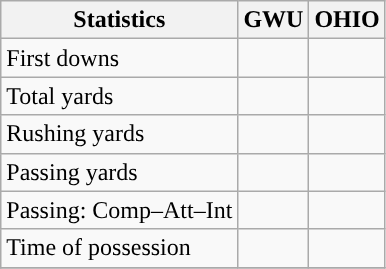<table class="wikitable" style="float: left;">
<tr>
<th>Statistics</th>
<th>GWU</th>
<th>OHIO</th>
</tr>
<tr>
<td>First downs</td>
<td></td>
<td></td>
</tr>
<tr>
<td>Total yards</td>
<td></td>
<td></td>
</tr>
<tr>
<td>Rushing yards</td>
<td></td>
<td></td>
</tr>
<tr>
<td>Passing yards</td>
<td></td>
<td></td>
</tr>
<tr>
<td>Passing: Comp–Att–Int</td>
<td></td>
<td></td>
</tr>
<tr>
<td>Time of possession</td>
<td></td>
<td></td>
</tr>
<tr>
</tr>
</table>
